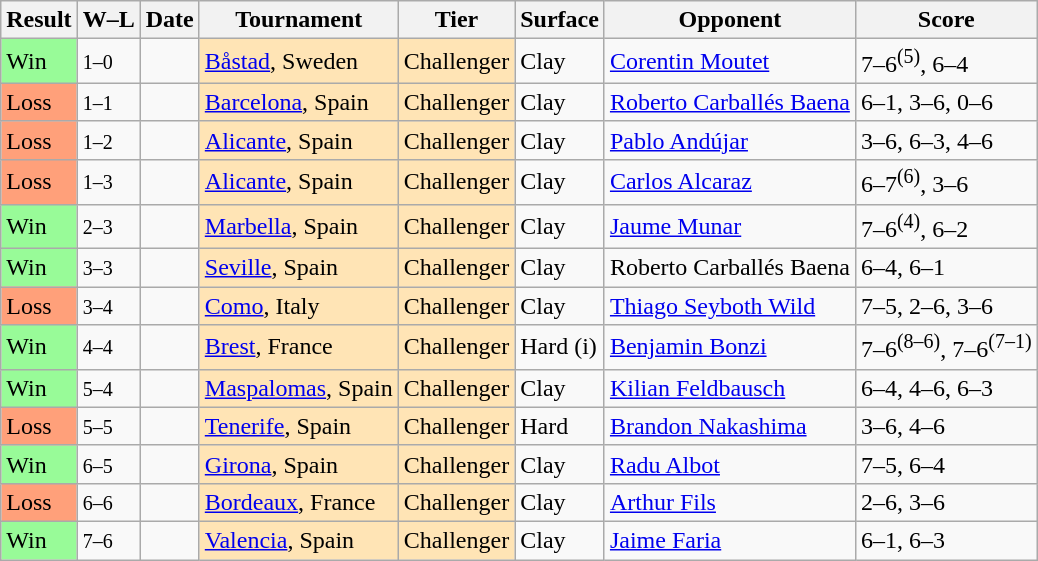<table class="sortable wikitable nowrap">
<tr>
<th>Result</th>
<th class="unsortable">W–L</th>
<th>Date</th>
<th>Tournament</th>
<th>Tier</th>
<th>Surface</th>
<th>Opponent</th>
<th class="unsortable">Score</th>
</tr>
<tr>
<td bgcolor=98FB98>Win</td>
<td><small>1–0</small></td>
<td><a href='#'></a></td>
<td style="background:moccasin;"><a href='#'>Båstad</a>, Sweden</td>
<td style="background:moccasin;">Challenger</td>
<td>Clay</td>
<td> <a href='#'>Corentin Moutet</a></td>
<td>7–6<sup>(5)</sup>, 6–4</td>
</tr>
<tr>
<td bgcolor=FFA07A>Loss</td>
<td><small>1–1</small></td>
<td><a href='#'></a></td>
<td style="background:moccasin;"><a href='#'>Barcelona</a>, Spain</td>
<td style="background:moccasin;">Challenger</td>
<td>Clay</td>
<td> <a href='#'>Roberto Carballés Baena</a></td>
<td>6–1, 3–6, 0–6</td>
</tr>
<tr>
<td bgcolor=FFA07A>Loss</td>
<td><small>1–2</small></td>
<td><a href='#'></a></td>
<td style="background:moccasin;"><a href='#'>Alicante</a>, Spain</td>
<td style="background:moccasin;">Challenger</td>
<td>Clay</td>
<td> <a href='#'>Pablo Andújar</a></td>
<td>3–6, 6–3, 4–6</td>
</tr>
<tr>
<td bgcolor=FFA07A>Loss</td>
<td><small>1–3</small></td>
<td><a href='#'></a></td>
<td style="background:moccasin;"><a href='#'>Alicante</a>, Spain</td>
<td style="background:moccasin;">Challenger</td>
<td>Clay</td>
<td> <a href='#'>Carlos Alcaraz</a></td>
<td>6–7<sup>(6)</sup>, 3–6</td>
</tr>
<tr>
<td bgcolor=98FB98>Win</td>
<td><small>2–3</small></td>
<td><a href='#'></a></td>
<td style="background:moccasin;"><a href='#'>Marbella</a>, Spain</td>
<td style="background:moccasin;">Challenger</td>
<td>Clay</td>
<td> <a href='#'>Jaume Munar</a></td>
<td>7–6<sup>(4)</sup>, 6–2</td>
</tr>
<tr>
<td bgcolor=98FB98>Win</td>
<td><small>3–3</small></td>
<td><a href='#'></a></td>
<td style="background:moccasin;"><a href='#'>Seville</a>, Spain</td>
<td style="background:moccasin;">Challenger</td>
<td>Clay</td>
<td> Roberto Carballés Baena</td>
<td>6–4, 6–1</td>
</tr>
<tr>
<td bgcolor=ffa07a>Loss</td>
<td><small>3–4</small></td>
<td><a href='#'></a></td>
<td style="background:moccasin;"><a href='#'>Como</a>, Italy</td>
<td style="background:moccasin;">Challenger</td>
<td>Clay</td>
<td> <a href='#'>Thiago Seyboth Wild</a></td>
<td>7–5, 2–6, 3–6</td>
</tr>
<tr>
<td bgcolor=98fb98>Win</td>
<td><small>4–4</small></td>
<td><a href='#'></a></td>
<td style="background:moccasin;"><a href='#'>Brest</a>, France</td>
<td style="background:moccasin;">Challenger</td>
<td>Hard (i)</td>
<td> <a href='#'>Benjamin Bonzi</a></td>
<td>7–6<sup>(8–6)</sup>, 7–6<sup>(7–1)</sup></td>
</tr>
<tr>
<td bgcolor=98fb98>Win</td>
<td><small>5–4</small></td>
<td><a href='#'></a></td>
<td style="background:moccasin;"><a href='#'>Maspalomas</a>, Spain</td>
<td style="background:moccasin;">Challenger</td>
<td>Clay</td>
<td> <a href='#'>Kilian Feldbausch</a></td>
<td>6–4, 4–6, 6–3</td>
</tr>
<tr>
<td bgcolor=ffa07a>Loss</td>
<td><small>5–5</small></td>
<td><a href='#'></a></td>
<td style="background:moccasin;"><a href='#'>Tenerife</a>, Spain</td>
<td style="background:moccasin;">Challenger</td>
<td>Hard</td>
<td> <a href='#'>Brandon Nakashima</a></td>
<td>3–6, 4–6</td>
</tr>
<tr>
<td bgcolor=98fb98>Win</td>
<td><small>6–5</small></td>
<td><a href='#'></a></td>
<td style="background:moccasin;"><a href='#'>Girona</a>, Spain</td>
<td style="background:moccasin;">Challenger</td>
<td>Clay</td>
<td> <a href='#'>Radu Albot</a></td>
<td>7–5, 6–4</td>
</tr>
<tr>
<td bgcolor=FFA07A>Loss</td>
<td><small>6–6</small></td>
<td><a href='#'></a></td>
<td style=background:moccasin><a href='#'>Bordeaux</a>, France</td>
<td style=background:moccasin>Challenger</td>
<td>Clay</td>
<td> <a href='#'>Arthur Fils</a></td>
<td>2–6, 3–6</td>
</tr>
<tr>
<td bgcolor=98fb98>Win</td>
<td><small>7–6</small></td>
<td><a href='#'></a></td>
<td style="background:moccasin;"><a href='#'>Valencia</a>, Spain</td>
<td style="background:moccasin;">Challenger</td>
<td>Clay</td>
<td> <a href='#'>Jaime Faria</a></td>
<td>6–1, 6–3</td>
</tr>
</table>
